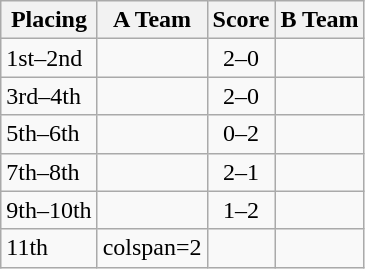<table class=wikitable style="border:1px solid #AAAAAA;">
<tr>
<th>Placing</th>
<th>A Team</th>
<th>Score</th>
<th>B Team</th>
</tr>
<tr>
<td>1st–2nd</td>
<td><strong></strong></td>
<td align="center">2–0</td>
<td></td>
</tr>
<tr>
<td>3rd–4th</td>
<td><strong></strong></td>
<td align="center">2–0</td>
<td></td>
</tr>
<tr>
<td>5th–6th</td>
<td></td>
<td align="center">0–2</td>
<td><strong></strong></td>
</tr>
<tr>
<td>7th–8th</td>
<td><strong></strong></td>
<td align="center">2–1</td>
<td></td>
</tr>
<tr>
<td>9th–10th</td>
<td></td>
<td align="center">1–2</td>
<td><strong></strong></td>
</tr>
<tr>
<td>11th</td>
<td>colspan=2 </td>
<td></td>
</tr>
</table>
